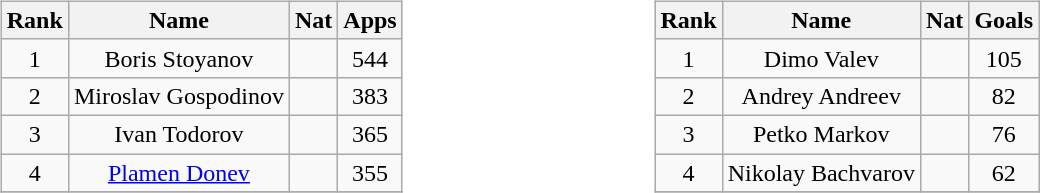<table>
<tr>
<td valign="top" width=33%><br><table class="wikitable" style="text-align: center;">
<tr>
<th>Rank</th>
<th>Name</th>
<th>Nat</th>
<th>Apps</th>
</tr>
<tr>
<td>1</td>
<td>Boris Stoyanov</td>
<td></td>
<td>544</td>
</tr>
<tr>
<td>2</td>
<td>Miroslav Gospodinov</td>
<td></td>
<td>383</td>
</tr>
<tr>
<td>3</td>
<td>Ivan Todorov</td>
<td></td>
<td>365</td>
</tr>
<tr>
<td>4</td>
<td><a href='#'>Plamen Donev</a></td>
<td></td>
<td>355</td>
</tr>
<tr>
</tr>
<tr>
</tr>
</table>
</td>
<td valign="top" width=33%><br><table class="wikitable" style="text-align: center;">
<tr>
<th>Rank</th>
<th>Name</th>
<th>Nat</th>
<th>Goals</th>
</tr>
<tr>
<td>1</td>
<td>Dimo Valev</td>
<td></td>
<td>105</td>
</tr>
<tr>
<td>2</td>
<td>Andrey Andreev</td>
<td></td>
<td>82</td>
</tr>
<tr>
<td>3</td>
<td>Petko Markov</td>
<td></td>
<td>76</td>
</tr>
<tr>
<td>4</td>
<td>Nikolay Bachvarov</td>
<td></td>
<td>62</td>
</tr>
<tr>
</tr>
</table>
</td>
</tr>
</table>
